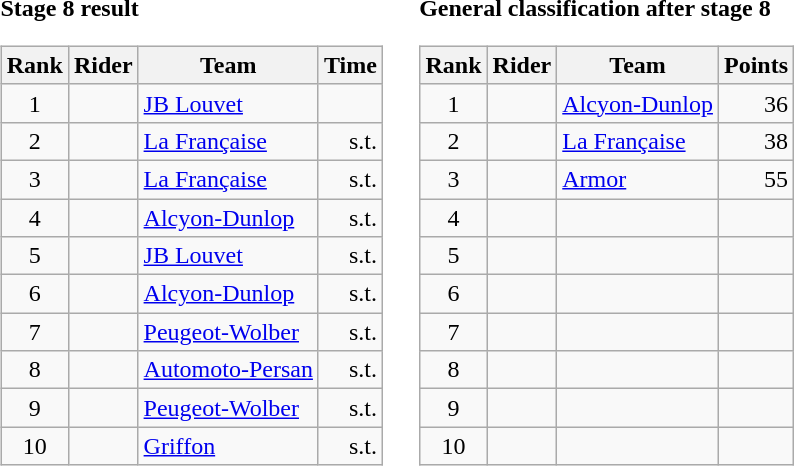<table>
<tr>
<td><strong>Stage 8 result</strong><br><table class="wikitable">
<tr>
<th scope="col">Rank</th>
<th scope="col">Rider</th>
<th scope="col">Team</th>
<th scope="col">Time</th>
</tr>
<tr>
<td style="text-align:center;">1</td>
<td></td>
<td><a href='#'>JB Louvet</a></td>
<td style="text-align:right;"></td>
</tr>
<tr>
<td style="text-align:center;">2</td>
<td></td>
<td><a href='#'>La Française</a></td>
<td style="text-align:right;">s.t.</td>
</tr>
<tr>
<td style="text-align:center;">3</td>
<td></td>
<td><a href='#'>La Française</a></td>
<td style="text-align:right;">s.t.</td>
</tr>
<tr>
<td style="text-align:center;">4</td>
<td></td>
<td><a href='#'>Alcyon-Dunlop</a></td>
<td style="text-align:right;">s.t.</td>
</tr>
<tr>
<td style="text-align:center;">5</td>
<td></td>
<td><a href='#'>JB Louvet</a></td>
<td style="text-align:right;">s.t.</td>
</tr>
<tr>
<td style="text-align:center;">6</td>
<td></td>
<td><a href='#'>Alcyon-Dunlop</a></td>
<td style="text-align:right;">s.t.</td>
</tr>
<tr>
<td style="text-align:center;">7</td>
<td></td>
<td><a href='#'>Peugeot-Wolber</a></td>
<td style="text-align:right;">s.t.</td>
</tr>
<tr>
<td style="text-align:center;">8</td>
<td></td>
<td><a href='#'>Automoto-Persan</a></td>
<td style="text-align:right;">s.t.</td>
</tr>
<tr>
<td style="text-align:center;">9</td>
<td></td>
<td><a href='#'>Peugeot-Wolber</a></td>
<td style="text-align:right;">s.t.</td>
</tr>
<tr>
<td style="text-align:center;">10</td>
<td></td>
<td><a href='#'>Griffon</a></td>
<td style="text-align:right;">s.t.</td>
</tr>
</table>
</td>
<td></td>
<td><strong>General classification after stage 8</strong><br><table class="wikitable">
<tr>
<th scope="col">Rank</th>
<th scope="col">Rider</th>
<th scope="col">Team</th>
<th scope="col">Points</th>
</tr>
<tr>
<td style="text-align:center;">1</td>
<td></td>
<td><a href='#'>Alcyon-Dunlop</a></td>
<td style="text-align:right;">36</td>
</tr>
<tr>
<td style="text-align:center;">2</td>
<td></td>
<td><a href='#'>La Française</a></td>
<td style="text-align:right;">38</td>
</tr>
<tr>
<td style="text-align:center;">3</td>
<td></td>
<td><a href='#'>Armor</a></td>
<td style="text-align:right;">55</td>
</tr>
<tr>
<td style="text-align:center;">4</td>
<td></td>
<td></td>
<td></td>
</tr>
<tr>
<td style="text-align:center;">5</td>
<td></td>
<td></td>
<td></td>
</tr>
<tr>
<td style="text-align:center;">6</td>
<td></td>
<td></td>
<td></td>
</tr>
<tr>
<td style="text-align:center;">7</td>
<td></td>
<td></td>
<td></td>
</tr>
<tr>
<td style="text-align:center;">8</td>
<td></td>
<td></td>
<td></td>
</tr>
<tr>
<td style="text-align:center;">9</td>
<td></td>
<td></td>
<td></td>
</tr>
<tr>
<td style="text-align:center;">10</td>
<td></td>
<td></td>
<td></td>
</tr>
</table>
</td>
</tr>
</table>
